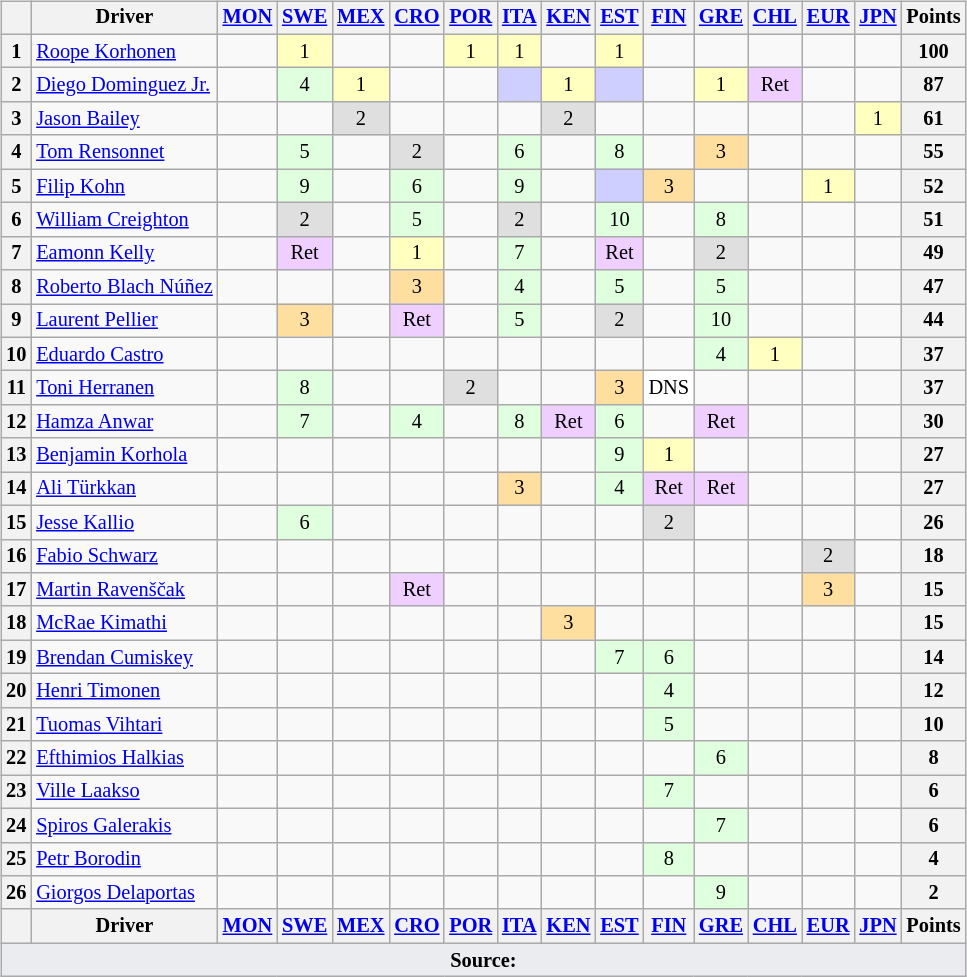<table valign="top">
<tr>
<td valign="top"><br><table class="wikitable" style="font-size: 85%; text-align: center">
<tr valign="top">
<th valign="middle"></th>
<th valign="middle">Driver</th>
<th><a href='#'>MON</a><br></th>
<th><a href='#'>SWE</a><br></th>
<th><a href='#'>MEX</a><br></th>
<th><a href='#'>CRO</a><br></th>
<th><a href='#'>POR</a><br></th>
<th><a href='#'>ITA</a><br></th>
<th><a href='#'>KEN</a><br></th>
<th><a href='#'>EST</a><br></th>
<th><a href='#'>FIN</a><br></th>
<th><a href='#'>GRE</a><br></th>
<th><a href='#'>CHL</a><br></th>
<th><a href='#'>EUR</a><br></th>
<th><a href='#'>JPN</a><br></th>
<th valign="middle">Points</th>
</tr>
<tr>
<th>1</th>
<td align="left"> <a href='#'>Roope Korhonen</a></td>
<td></td>
<td style="background:#ffffbf">1</td>
<td></td>
<td></td>
<td style="background:#ffffbf">1</td>
<td style="background:#ffffbf">1</td>
<td></td>
<td style="background:#ffffbf">1</td>
<td></td>
<td></td>
<td></td>
<td></td>
<td></td>
<th>100</th>
</tr>
<tr>
<th>2</th>
<td align="left"> <a href='#'>Diego Dominguez Jr.</a></td>
<td></td>
<td style="background:#dfffdf">4</td>
<td style="background:#ffffbf">1</td>
<td></td>
<td></td>
<td style="background:#cfcfff"></td>
<td style="background:#ffffbf">1</td>
<td style="background:#cfcfff"></td>
<td></td>
<td style="background:#ffffbf">1</td>
<td style="background:#efcfff">Ret</td>
<td></td>
<td></td>
<th>87</th>
</tr>
<tr>
<th>3</th>
<td align="left"> <a href='#'>Jason Bailey</a></td>
<td></td>
<td></td>
<td style="background:#dfdfdf">2</td>
<td></td>
<td></td>
<td></td>
<td style="background:#dfdfdf">2</td>
<td></td>
<td></td>
<td></td>
<td></td>
<td></td>
<td style="background:#ffffbf">1</td>
<th>61</th>
</tr>
<tr>
<th>4</th>
<td align="left"> <a href='#'>Tom Rensonnet</a></td>
<td></td>
<td style="background:#dfffdf">5</td>
<td></td>
<td style="background:#dfdfdf">2</td>
<td></td>
<td style="background:#dfffdf">6</td>
<td></td>
<td style="background:#dfffdf">8</td>
<td></td>
<td style="background:#ffdf9f">3</td>
<td></td>
<td></td>
<td></td>
<th>55</th>
</tr>
<tr>
<th>5</th>
<td align="left"> <a href='#'>Filip Kohn</a></td>
<td></td>
<td style="background:#dfffdf">9</td>
<td></td>
<td style="background:#dfffdf">6</td>
<td></td>
<td style="background:#dfffdf">9</td>
<td></td>
<td style="background:#cfcfff"></td>
<td style="background:#ffdf9f">3</td>
<td></td>
<td></td>
<td style="background:#ffffbf">1</td>
<td></td>
<th>52</th>
</tr>
<tr>
<th>6</th>
<td align="left"> <a href='#'>William Creighton</a></td>
<td></td>
<td style="background:#dfdfdf">2</td>
<td></td>
<td style="background:#dfffdf">5</td>
<td></td>
<td style="background:#dfdfdf">2</td>
<td></td>
<td style="background:#dfffdf">10</td>
<td></td>
<td style="background:#dfffdf">8</td>
<td></td>
<td></td>
<td></td>
<th>51</th>
</tr>
<tr>
<th>7</th>
<td align="left"> <a href='#'>Eamonn Kelly</a></td>
<td></td>
<td style="background:#efcfff">Ret</td>
<td></td>
<td style="background:#ffffbf">1</td>
<td></td>
<td style="background:#dfffdf">7</td>
<td></td>
<td style="background:#efcfff">Ret</td>
<td></td>
<td style="background:#dfdfdf">2</td>
<td></td>
<td></td>
<td></td>
<th>49</th>
</tr>
<tr>
<th>8</th>
<td align="left"> <a href='#'>Roberto Blach Núñez</a></td>
<td></td>
<td></td>
<td></td>
<td style="background:#ffdf9f">3</td>
<td></td>
<td style="background:#dfffdf">4</td>
<td></td>
<td style="background:#dfffdf">5</td>
<td></td>
<td style="background:#dfffdf">5</td>
<td></td>
<td></td>
<td></td>
<th>47</th>
</tr>
<tr>
<th>9</th>
<td align="left"> <a href='#'>Laurent Pellier</a></td>
<td></td>
<td style="background:#ffdf9f">3</td>
<td></td>
<td style="background:#efcfff">Ret</td>
<td></td>
<td style="background:#dfffdf">5</td>
<td></td>
<td style="background:#dfdfdf">2</td>
<td></td>
<td style="background:#dfffdf">10</td>
<td></td>
<td></td>
<td></td>
<th>44</th>
</tr>
<tr>
<th>10</th>
<td align="left"> <a href='#'>Eduardo Castro</a></td>
<td></td>
<td></td>
<td></td>
<td></td>
<td></td>
<td></td>
<td></td>
<td></td>
<td></td>
<td style="background:#dfffdf">4</td>
<td style="background:#ffffbf">1</td>
<td></td>
<td></td>
<th>37</th>
</tr>
<tr>
<th>11</th>
<td align="left"> <a href='#'>Toni Herranen</a></td>
<td></td>
<td style="background:#dfffdf">8</td>
<td></td>
<td></td>
<td style="background:#dfdfdf">2</td>
<td></td>
<td></td>
<td style="background:#ffdf9f">3</td>
<td style="background:#ffffff">DNS</td>
<td></td>
<td></td>
<td></td>
<td></td>
<th>37</th>
</tr>
<tr>
<th>12</th>
<td align="left"> <a href='#'>Hamza Anwar</a></td>
<td></td>
<td style="background:#dfffdf">7</td>
<td></td>
<td style="background:#dfffdf">4</td>
<td></td>
<td style="background:#dfffdf">8</td>
<td style="background:#efcfff">Ret</td>
<td style="background:#dfffdf">6</td>
<td></td>
<td style="background:#efcfff">Ret</td>
<td></td>
<td></td>
<td></td>
<th>30</th>
</tr>
<tr>
<th>13</th>
<td align="left"> <a href='#'>Benjamin Korhola</a></td>
<td></td>
<td></td>
<td></td>
<td></td>
<td></td>
<td></td>
<td></td>
<td style="background:#dfffdf">9</td>
<td style="background:#ffffbf">1</td>
<td></td>
<td></td>
<td></td>
<td></td>
<th>27</th>
</tr>
<tr>
<th>14</th>
<td align="left"> <a href='#'>Ali Türkkan</a></td>
<td></td>
<td></td>
<td></td>
<td></td>
<td></td>
<td style="background:#ffdf9f">3</td>
<td></td>
<td style="background:#dfffdf">4</td>
<td style="background:#efcfff">Ret</td>
<td style="background:#efcfff">Ret</td>
<td></td>
<td></td>
<td></td>
<th>27</th>
</tr>
<tr>
<th>15</th>
<td align="left"> <a href='#'>Jesse Kallio</a></td>
<td></td>
<td style="background:#dfffdf">6</td>
<td></td>
<td></td>
<td></td>
<td></td>
<td></td>
<td></td>
<td style="background:#dfdfdf">2</td>
<td></td>
<td></td>
<td></td>
<td></td>
<th>26</th>
</tr>
<tr>
<th>16</th>
<td align="left"> <a href='#'>Fabio Schwarz</a></td>
<td></td>
<td></td>
<td></td>
<td></td>
<td></td>
<td></td>
<td></td>
<td></td>
<td></td>
<td></td>
<td></td>
<td style="background:#dfdfdf">2</td>
<td></td>
<th>18</th>
</tr>
<tr>
<th>17</th>
<td align="left"> <a href='#'>Martin Ravenščak</a></td>
<td></td>
<td></td>
<td></td>
<td style="background:#efcfff">Ret</td>
<td></td>
<td></td>
<td></td>
<td></td>
<td></td>
<td></td>
<td></td>
<td style="background:#ffdf9f">3</td>
<td></td>
<th>15</th>
</tr>
<tr>
<th>18</th>
<td align="left"> <a href='#'>McRae Kimathi</a></td>
<td></td>
<td></td>
<td></td>
<td></td>
<td></td>
<td></td>
<td style="background:#ffdf9f">3</td>
<td></td>
<td></td>
<td></td>
<td></td>
<td></td>
<td></td>
<th>15</th>
</tr>
<tr>
<th>19</th>
<td align="left"> <a href='#'>Brendan Cumiskey</a></td>
<td></td>
<td></td>
<td></td>
<td></td>
<td></td>
<td></td>
<td></td>
<td style="background:#dfffdf">7</td>
<td style="background:#dfffdf">6</td>
<td></td>
<td></td>
<td></td>
<td></td>
<th>14</th>
</tr>
<tr>
<th>20</th>
<td align="left"> <a href='#'>Henri Timonen</a></td>
<td></td>
<td></td>
<td></td>
<td></td>
<td></td>
<td></td>
<td></td>
<td></td>
<td style="background:#dfffdf">4</td>
<td></td>
<td></td>
<td></td>
<td></td>
<th>12</th>
</tr>
<tr>
<th>21</th>
<td align="left"> <a href='#'>Tuomas Vihtari</a></td>
<td></td>
<td></td>
<td></td>
<td></td>
<td></td>
<td></td>
<td></td>
<td></td>
<td style="background:#dfffdf">5</td>
<td></td>
<td></td>
<td></td>
<td></td>
<th>10</th>
</tr>
<tr>
<th>22</th>
<td align="left"> <a href='#'>Efthimios Halkias</a></td>
<td></td>
<td></td>
<td></td>
<td></td>
<td></td>
<td></td>
<td></td>
<td></td>
<td></td>
<td style="background:#dfffdf">6</td>
<td></td>
<td></td>
<td></td>
<th>8</th>
</tr>
<tr>
<th>23</th>
<td align="left"> <a href='#'>Ville Laakso</a></td>
<td></td>
<td></td>
<td></td>
<td></td>
<td></td>
<td></td>
<td></td>
<td></td>
<td style="background:#dfffdf">7</td>
<td></td>
<td></td>
<td></td>
<td></td>
<th>6</th>
</tr>
<tr>
<th>24</th>
<td align="left"> <a href='#'>Spiros Galerakis</a></td>
<td></td>
<td></td>
<td></td>
<td></td>
<td></td>
<td></td>
<td></td>
<td></td>
<td></td>
<td style="background:#dfffdf">7</td>
<td></td>
<td></td>
<td></td>
<th>6</th>
</tr>
<tr>
<th>25</th>
<td align="left"> <a href='#'>Petr Borodin</a></td>
<td></td>
<td></td>
<td></td>
<td></td>
<td></td>
<td></td>
<td></td>
<td></td>
<td style="background:#dfffdf">8</td>
<td></td>
<td></td>
<td></td>
<td></td>
<th>4</th>
</tr>
<tr>
<th>26</th>
<td align="left"> <a href='#'>Giorgos Delaportas</a></td>
<td></td>
<td></td>
<td></td>
<td></td>
<td></td>
<td></td>
<td></td>
<td></td>
<td></td>
<td style="background:#dfffdf">9</td>
<td></td>
<td></td>
<td></td>
<th>2</th>
</tr>
<tr>
<th valign="middle"></th>
<th valign="middle">Driver</th>
<th><a href='#'>MON</a><br></th>
<th><a href='#'>SWE</a><br></th>
<th><a href='#'>MEX</a><br></th>
<th><a href='#'>CRO</a><br></th>
<th><a href='#'>POR</a><br></th>
<th><a href='#'>ITA</a><br></th>
<th><a href='#'>KEN</a><br></th>
<th><a href='#'>EST</a><br></th>
<th><a href='#'>FIN</a><br></th>
<th><a href='#'>GRE</a><br></th>
<th><a href='#'>CHL</a><br></th>
<th><a href='#'>EUR</a><br></th>
<th><a href='#'>JPN</a><br></th>
<th valign="middle">Points</th>
</tr>
<tr>
<td colspan="16" style="background-color:#EAECF0;text-align:center"><strong>Source:</strong></td>
</tr>
</table>
</td>
<td valign="top"><br></td>
</tr>
</table>
